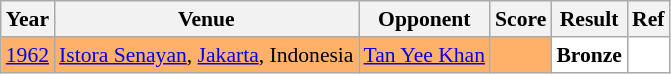<table class="sortable wikitable" style="font-size: 90%;">
<tr>
<th>Year</th>
<th>Venue</th>
<th>Opponent</th>
<th>Score</th>
<th>Result</th>
<th>Ref</th>
</tr>
<tr style="background:#FFB069">
<td align="center"><a href='#'>1962</a></td>
<td align="left"><a href='#'>Istora Senayan</a>, <a href='#'>Jakarta</a>, Indonesia</td>
<td align="left"> <a href='#'>Tan Yee Khan</a></td>
<td align="left"></td>
<td style="text-align:left; background:white"> <strong>Bronze</strong></td>
<td style="text-align:center; background:white"></td>
</tr>
</table>
